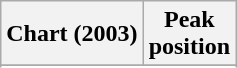<table class="wikitable sortable plainrowheaders" style="text-align:center;">
<tr>
<th>Chart (2003)</th>
<th>Peak<br>position</th>
</tr>
<tr>
</tr>
<tr>
</tr>
<tr>
</tr>
<tr>
</tr>
<tr>
</tr>
<tr>
</tr>
</table>
